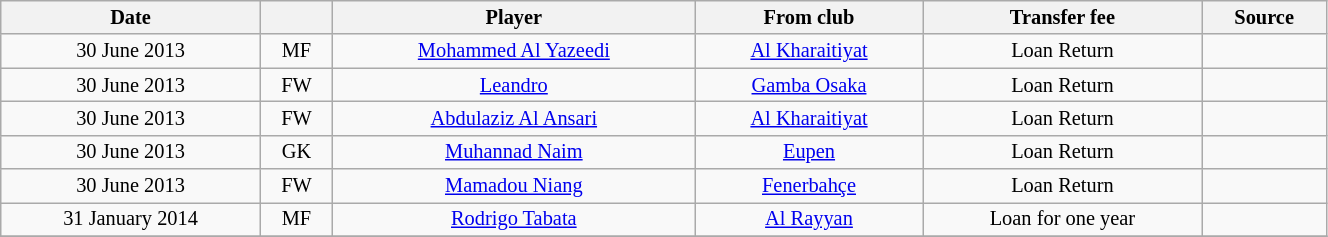<table class="wikitable sortable" style="width:70%; text-align:center; font-size:85%; text-align:centre;">
<tr>
<th>Date</th>
<th></th>
<th>Player</th>
<th>From club</th>
<th>Transfer fee</th>
<th>Source</th>
</tr>
<tr>
<td>30 June 2013</td>
<td>MF</td>
<td> <a href='#'>Mohammed Al Yazeedi</a></td>
<td><a href='#'>Al Kharaitiyat</a></td>
<td>Loan Return</td>
<td></td>
</tr>
<tr>
<td>30 June 2013</td>
<td>FW</td>
<td> <a href='#'>Leandro</a></td>
<td> <a href='#'>Gamba Osaka</a></td>
<td>Loan Return</td>
<td></td>
</tr>
<tr>
<td>30 June 2013</td>
<td>FW</td>
<td> <a href='#'>Abdulaziz Al Ansari</a></td>
<td><a href='#'>Al Kharaitiyat</a></td>
<td>Loan Return</td>
<td></td>
</tr>
<tr>
<td>30 June 2013</td>
<td>GK</td>
<td> <a href='#'>Muhannad Naim</a></td>
<td> <a href='#'>Eupen</a></td>
<td>Loan Return</td>
<td></td>
</tr>
<tr>
<td>30 June 2013</td>
<td>FW</td>
<td> <a href='#'>Mamadou Niang</a></td>
<td> <a href='#'>Fenerbahçe</a></td>
<td>Loan Return</td>
<td></td>
</tr>
<tr>
<td>31 January 2014</td>
<td>MF</td>
<td> <a href='#'>Rodrigo Tabata</a></td>
<td><a href='#'>Al Rayyan</a></td>
<td>Loan for one year</td>
<td></td>
</tr>
<tr>
</tr>
</table>
